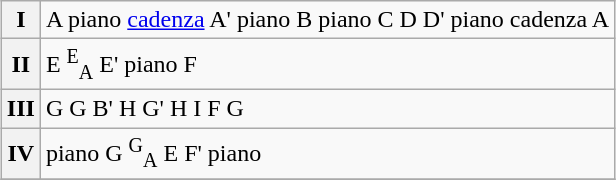<table class="wikitable" style="margin-left: auto; margin-right: auto;">
<tr>
<th>I</th>
<td>A  piano <a href='#'>cadenza</a>  A'  piano  B   piano  C  D  D'  piano cadenza  A</td>
</tr>
<tr>
<th>II</th>
<td>E  <sup>E</sup><sub>A</sub>  E'  piano  F</td>
</tr>
<tr>
<th>III</th>
<td>G  G  B'  H  G'  H  I  F  G</td>
</tr>
<tr>
<th>IV</th>
<td>piano G  <sup>G</sup><sub>A</sub>  E  F'  piano</td>
</tr>
<tr>
</tr>
</table>
